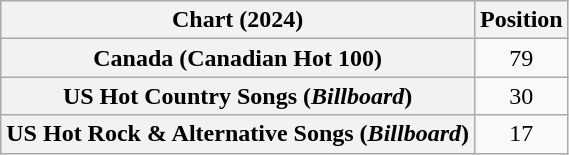<table class="wikitable sortable plainrowheaders" style="text-align:center">
<tr>
<th scope="col">Chart (2024)</th>
<th scope="col">Position</th>
</tr>
<tr>
<th scope="row">Canada (Canadian Hot 100)</th>
<td>79</td>
</tr>
<tr>
<th scope="row">US Hot Country Songs (<em>Billboard</em>)</th>
<td>30</td>
</tr>
<tr>
<th scope="row">US Hot Rock & Alternative Songs (<em>Billboard</em>)</th>
<td>17</td>
</tr>
</table>
